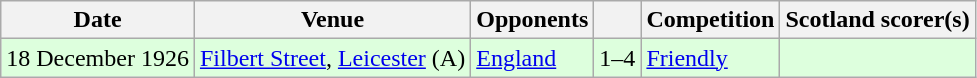<table class="wikitable">
<tr>
<th>Date</th>
<th>Venue</th>
<th>Opponents</th>
<th></th>
<th>Competition</th>
<th>Scotland scorer(s)</th>
</tr>
<tr bgcolor=#ddffdd>
<td>18 December 1926</td>
<td><a href='#'>Filbert Street</a>, <a href='#'>Leicester</a> (A)</td>
<td> <a href='#'>England</a></td>
<td align=center>1–4</td>
<td><a href='#'>Friendly</a></td>
<td></td>
</tr>
</table>
